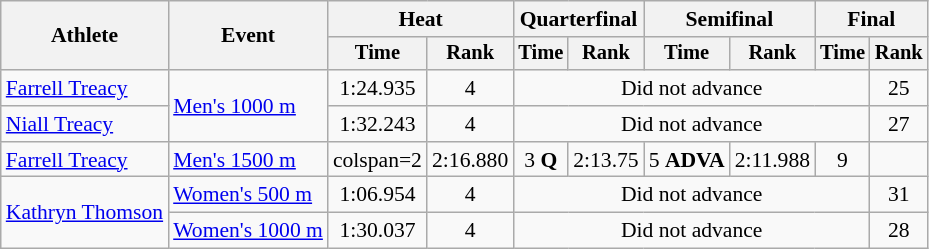<table class=wikitable style=font-size:90%;text-align:center>
<tr>
<th rowspan=2>Athlete</th>
<th rowspan=2>Event</th>
<th colspan=2>Heat</th>
<th colspan=2>Quarterfinal</th>
<th colspan=2>Semifinal</th>
<th colspan=2>Final</th>
</tr>
<tr style=font-size:95%>
<th>Time</th>
<th>Rank</th>
<th>Time</th>
<th>Rank</th>
<th>Time</th>
<th>Rank</th>
<th>Time</th>
<th>Rank</th>
</tr>
<tr>
<td align=left><a href='#'>Farrell Treacy</a></td>
<td align=left rowspan=2><a href='#'>Men's 1000 m</a></td>
<td>1:24.935</td>
<td>4</td>
<td colspan=5>Did not advance</td>
<td>25</td>
</tr>
<tr>
<td align=left><a href='#'>Niall Treacy</a></td>
<td>1:32.243</td>
<td>4</td>
<td colspan=5>Did not advance</td>
<td>27</td>
</tr>
<tr>
<td align=left><a href='#'>Farrell Treacy</a></td>
<td align=left><a href='#'>Men's 1500 m</a></td>
<td>colspan=2 </td>
<td>2:16.880</td>
<td>3 <strong>Q</strong></td>
<td>2:13.75</td>
<td>5 <strong>ADVA</strong></td>
<td>2:11.988</td>
<td>9</td>
</tr>
<tr>
<td align=left rowspan=2><a href='#'>Kathryn Thomson</a></td>
<td align=left><a href='#'>Women's 500 m</a></td>
<td>1:06.954</td>
<td>4</td>
<td colspan=5>Did not advance</td>
<td>31</td>
</tr>
<tr>
<td align=left><a href='#'>Women's 1000 m</a></td>
<td>1:30.037</td>
<td>4</td>
<td colspan=5>Did not advance</td>
<td>28</td>
</tr>
</table>
